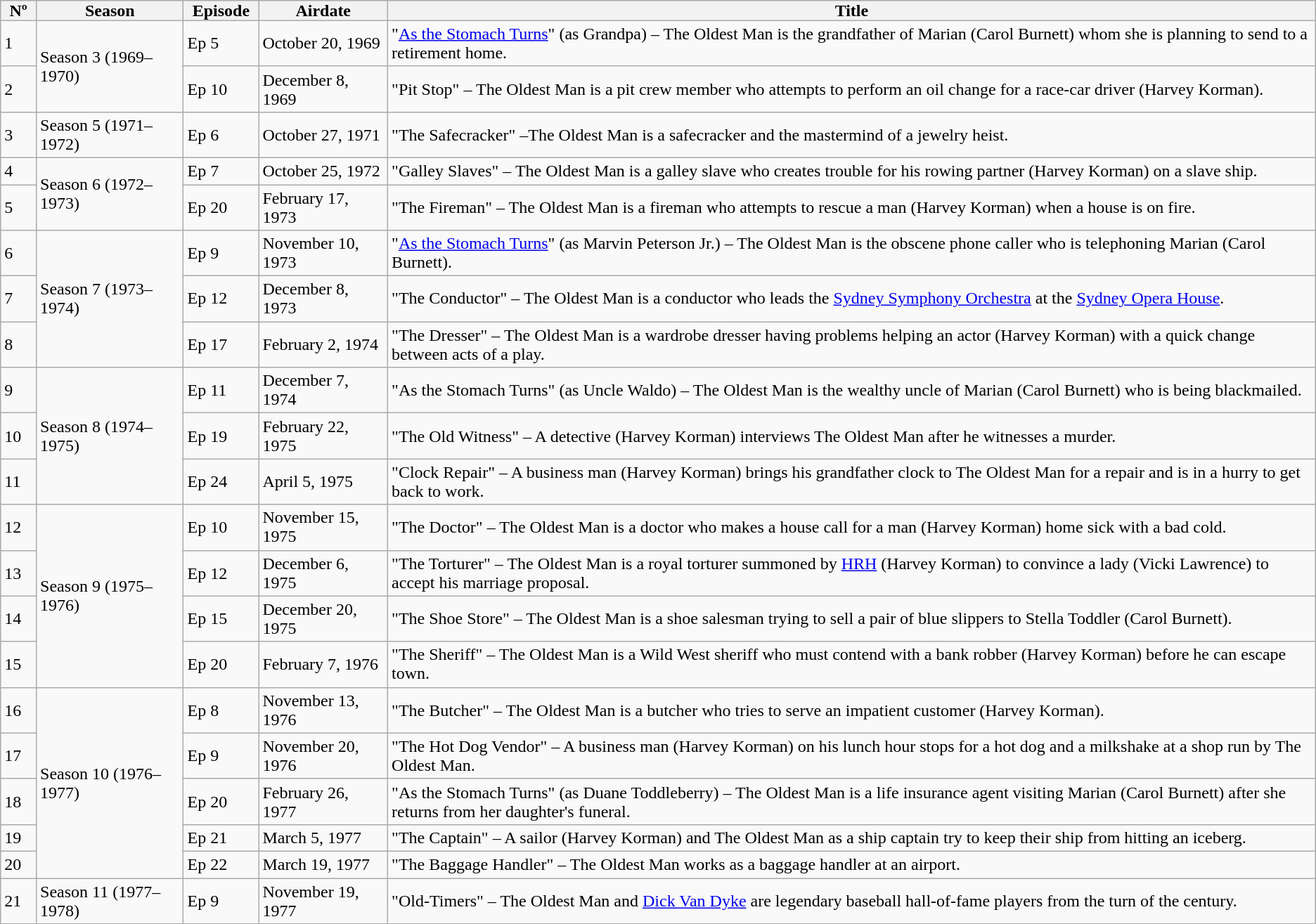<table class="wikitable" style="text-align:left">
<tr>
<th style="padding:0 8px;">Nº</th>
<th style="padding:0 8px;">Season</th>
<th style="padding:0 8px;">Episode</th>
<th style="padding:0 8px;">Airdate</th>
<th style="padding:0 8px;">Title</th>
</tr>
<tr>
<td>1</td>
<td rowspan=2>Season 3 (1969–1970)</td>
<td>Ep 5</td>
<td>October 20, 1969</td>
<td>"<a href='#'>As the Stomach Turns</a>" (as Grandpa) – The Oldest Man is the grandfather of Marian (Carol Burnett) whom she is planning to send to a retirement home.</td>
</tr>
<tr>
<td>2</td>
<td>Ep 10</td>
<td>December 8, 1969</td>
<td>"Pit Stop" – The Oldest Man is a pit crew member who attempts to perform an oil change for a race-car driver (Harvey Korman).</td>
</tr>
<tr>
<td>3</td>
<td>Season 5 (1971–1972)</td>
<td>Ep 6</td>
<td>October 27, 1971</td>
<td>"The Safecracker" –The Oldest Man is a safecracker and the mastermind of a jewelry heist.</td>
</tr>
<tr>
<td>4</td>
<td rowspan=2>Season 6 (1972–1973)</td>
<td>Ep 7</td>
<td>October 25, 1972</td>
<td>"Galley Slaves" – The Oldest Man is a galley slave who creates trouble for his rowing partner (Harvey Korman) on a slave ship.</td>
</tr>
<tr>
<td>5</td>
<td>Ep 20</td>
<td>February 17, 1973</td>
<td>"The Fireman" – The Oldest Man is a fireman who attempts to rescue a man (Harvey Korman) when a house is on fire.</td>
</tr>
<tr>
<td>6</td>
<td rowspan=3>Season 7 (1973–1974)</td>
<td>Ep 9</td>
<td>November 10, 1973</td>
<td>"<a href='#'>As the Stomach Turns</a>" (as Marvin Peterson Jr.) – The Oldest Man is the obscene phone caller who is telephoning Marian (Carol Burnett).</td>
</tr>
<tr>
<td>7</td>
<td>Ep 12</td>
<td>December 8, 1973</td>
<td>"The Conductor" – The Oldest Man is a conductor who leads the <a href='#'>Sydney Symphony Orchestra</a> at the <a href='#'>Sydney Opera House</a>.</td>
</tr>
<tr>
<td>8</td>
<td>Ep 17</td>
<td>February 2, 1974</td>
<td>"The Dresser" – The Oldest Man is a wardrobe dresser having problems helping an actor (Harvey Korman) with a quick change between acts of a play.</td>
</tr>
<tr>
<td>9</td>
<td rowspan=3>Season 8 (1974–1975)</td>
<td>Ep 11</td>
<td>December 7, 1974</td>
<td>"As the Stomach Turns" (as Uncle Waldo) – The Oldest Man is the wealthy uncle of Marian (Carol Burnett) who is being blackmailed.</td>
</tr>
<tr>
<td>10</td>
<td>Ep 19</td>
<td>February 22, 1975</td>
<td>"The Old Witness" – A detective (Harvey Korman) interviews The Oldest Man after he witnesses a murder.</td>
</tr>
<tr>
<td>11</td>
<td>Ep 24</td>
<td>April 5, 1975</td>
<td>"Clock Repair" – A business man (Harvey Korman) brings his grandfather clock to The Oldest Man for a repair and is in a hurry to get back to work.</td>
</tr>
<tr>
<td>12</td>
<td rowspan=4>Season 9 (1975–1976)</td>
<td>Ep 10</td>
<td>November 15, 1975</td>
<td>"The Doctor" – The Oldest Man is a doctor who makes a house call for a man (Harvey Korman) home sick with a bad cold.</td>
</tr>
<tr>
<td>13</td>
<td>Ep 12</td>
<td>December 6, 1975</td>
<td>"The Torturer" – The Oldest Man is a royal torturer summoned by <a href='#'>HRH</a> (Harvey Korman) to convince a lady (Vicki Lawrence) to accept his marriage proposal.</td>
</tr>
<tr>
<td>14</td>
<td>Ep 15</td>
<td>December 20, 1975</td>
<td>"The Shoe Store" – The Oldest Man is a shoe salesman trying to sell a pair of blue slippers to Stella Toddler (Carol Burnett).</td>
</tr>
<tr>
<td>15</td>
<td>Ep 20</td>
<td>February 7, 1976</td>
<td>"The Sheriff" – The Oldest Man is a Wild West sheriff who must contend with a bank robber (Harvey Korman) before he can escape town.</td>
</tr>
<tr>
<td>16</td>
<td rowspan=5>Season 10 (1976–1977)</td>
<td>Ep 8</td>
<td>November 13, 1976</td>
<td>"The Butcher" – The Oldest Man is a butcher who tries to serve an impatient customer (Harvey Korman).</td>
</tr>
<tr>
<td>17</td>
<td>Ep 9</td>
<td>November 20, 1976</td>
<td>"The Hot Dog Vendor" – A business man (Harvey Korman) on his lunch hour stops for a hot dog and a milkshake at a shop run by The Oldest Man.</td>
</tr>
<tr>
<td>18</td>
<td>Ep 20</td>
<td>February 26, 1977</td>
<td>"As the Stomach Turns" (as Duane Toddleberry) – The Oldest Man is a life insurance agent visiting Marian (Carol Burnett) after she returns from her daughter's funeral.</td>
</tr>
<tr>
<td>19</td>
<td>Ep 21</td>
<td>March 5, 1977</td>
<td>"The Captain" – A sailor (Harvey Korman) and The Oldest Man as a ship captain try to keep their ship from hitting an iceberg.</td>
</tr>
<tr>
<td>20</td>
<td>Ep 22</td>
<td>March 19, 1977</td>
<td>"The Baggage Handler" – The Oldest Man works as a baggage handler at an airport.</td>
</tr>
<tr>
<td>21</td>
<td>Season 11 (1977–1978)</td>
<td>Ep 9</td>
<td>November 19, 1977</td>
<td>"Old-Timers" – The Oldest Man and <a href='#'>Dick Van Dyke</a> are legendary baseball hall-of-fame players from the turn of the century.</td>
</tr>
</table>
